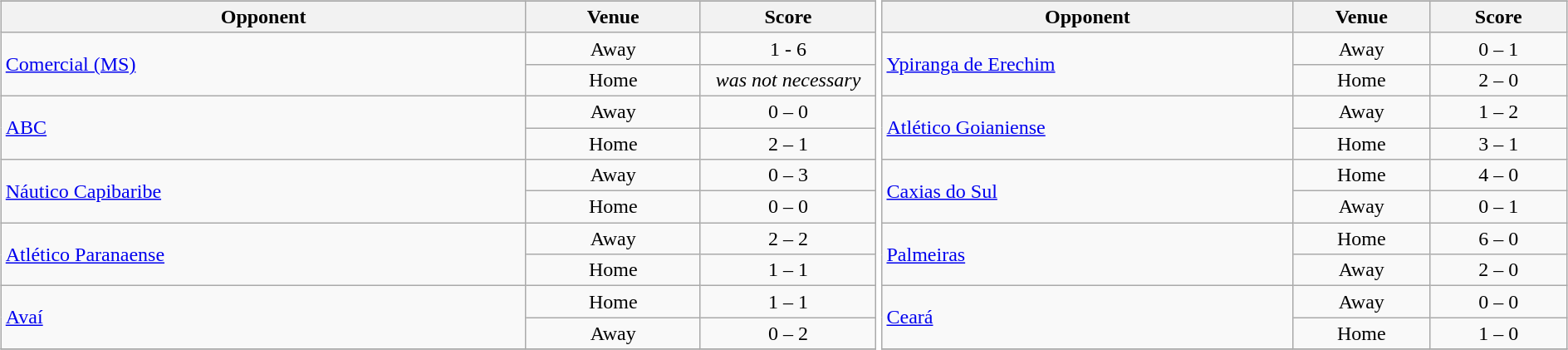<table width="100%" style="text-align:center">
<tr>
<td><br><table class="wikitable" style="text-align:center;" width="100%">
<tr>
</tr>
<tr>
<th width=30%>Opponent</th>
<th width=10%>Venue</th>
<th width=10%>Score</th>
</tr>
<tr>
<td rowspan=2 align=left> <a href='#'>Comercial (MS)</a></td>
<td>Away</td>
<td>1 - 6</td>
</tr>
<tr>
<td>Home</td>
<td><em>was not necessary</em></td>
</tr>
<tr>
<td rowspan=2 align=left> <a href='#'>ABC</a></td>
<td>Away</td>
<td>0 – 0</td>
</tr>
<tr>
<td>Home</td>
<td>2 – 1</td>
</tr>
<tr>
<td rowspan=2 align=left> <a href='#'>Náutico Capibaribe</a></td>
<td>Away</td>
<td>0 – 3</td>
</tr>
<tr>
<td>Home</td>
<td>0 – 0</td>
</tr>
<tr>
<td rowspan=2 align=left> <a href='#'>Atlético Paranaense</a></td>
<td>Away</td>
<td>2 – 2</td>
</tr>
<tr>
<td>Home</td>
<td>1 – 1</td>
</tr>
<tr>
<td rowspan=2 align=left> <a href='#'>Avaí</a></td>
<td>Home</td>
<td>1 – 1</td>
</tr>
<tr>
<td>Away</td>
<td>0 – 2</td>
</tr>
<tr>
</tr>
</table>
</td>
<td><br><table class="wikitable" style="text-align:center;" width="100%">
<tr>
</tr>
<tr>
<th width=30%>Opponent</th>
<th width=10%>Venue</th>
<th width=10%>Score</th>
</tr>
<tr>
<td rowspan=2 align=left> <a href='#'>Ypiranga de Erechim</a></td>
<td>Away</td>
<td>0 – 1</td>
</tr>
<tr>
<td>Home</td>
<td>2 – 0</td>
</tr>
<tr>
<td rowspan=2 align=left> <a href='#'>Atlético Goianiense</a></td>
<td>Away</td>
<td>1 – 2</td>
</tr>
<tr>
<td>Home</td>
<td>3 – 1</td>
</tr>
<tr>
<td rowspan=2 align=left> <a href='#'>Caxias do Sul</a></td>
<td>Home</td>
<td>4 – 0</td>
</tr>
<tr>
<td>Away</td>
<td>0 – 1</td>
</tr>
<tr>
<td rowspan=2 align=left> <a href='#'>Palmeiras</a></td>
<td>Home</td>
<td>6 – 0</td>
</tr>
<tr>
<td>Away</td>
<td>2 – 0</td>
</tr>
<tr>
<td rowspan=2 align=left> <a href='#'>Ceará</a></td>
<td>Away</td>
<td>0 – 0</td>
</tr>
<tr>
<td>Home</td>
<td>1 – 0</td>
</tr>
<tr>
</tr>
</table>
</td>
</tr>
</table>
